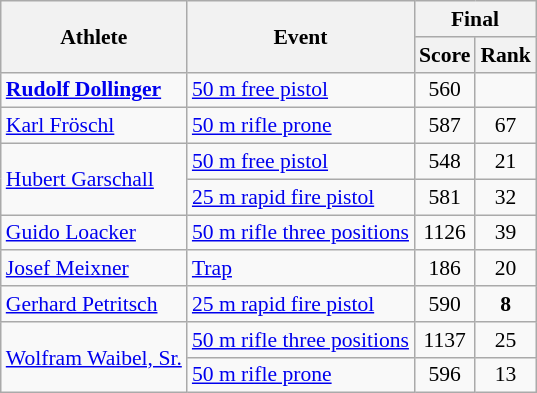<table class="wikitable" style="font-size:90%">
<tr>
<th rowspan="2">Athlete</th>
<th rowspan="2">Event</th>
<th colspan="2">Final</th>
</tr>
<tr>
<th>Score</th>
<th>Rank</th>
</tr>
<tr>
<td><strong><a href='#'>Rudolf Dollinger</a></strong></td>
<td><a href='#'>50 m free pistol</a></td>
<td align="center">560</td>
<td align="center"></td>
</tr>
<tr>
<td><a href='#'>Karl Fröschl</a></td>
<td><a href='#'>50 m rifle prone</a></td>
<td align="center">587</td>
<td align="center">67</td>
</tr>
<tr>
<td rowspan=2><a href='#'>Hubert Garschall</a></td>
<td><a href='#'>50 m free pistol</a></td>
<td align="center">548</td>
<td align="center">21</td>
</tr>
<tr>
<td><a href='#'>25 m rapid fire pistol</a></td>
<td align="center">581</td>
<td align="center">32</td>
</tr>
<tr>
<td><a href='#'>Guido Loacker</a></td>
<td><a href='#'>50 m rifle three positions</a></td>
<td align="center">1126</td>
<td align="center">39</td>
</tr>
<tr>
<td><a href='#'>Josef Meixner</a></td>
<td><a href='#'>Trap</a></td>
<td align="center">186</td>
<td align="center">20</td>
</tr>
<tr>
<td><a href='#'>Gerhard Petritsch</a></td>
<td><a href='#'>25 m rapid fire pistol</a></td>
<td align="center">590</td>
<td align="center"><strong>8</strong></td>
</tr>
<tr>
<td rowspan=2><a href='#'>Wolfram Waibel, Sr.</a></td>
<td><a href='#'>50 m rifle three positions</a></td>
<td align="center">1137</td>
<td align="center">25</td>
</tr>
<tr>
<td><a href='#'>50 m rifle prone</a></td>
<td align="center">596</td>
<td align="center">13</td>
</tr>
</table>
